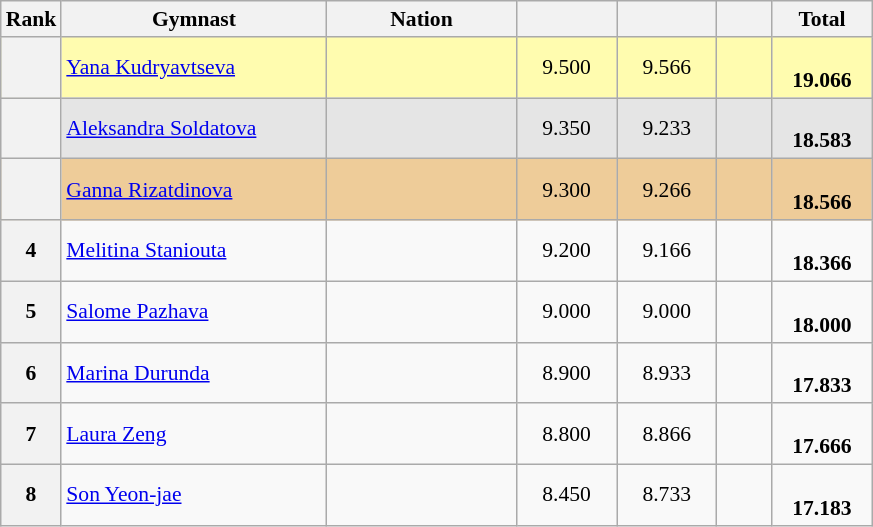<table class="wikitable sortable" style="text-align:center; font-size:90%">
<tr>
<th scope="col" style="width:20px;">Rank</th>
<th ! scope="col" style="width:170px;">Gymnast</th>
<th ! scope="col" style="width:120px;">Nation</th>
<th ! scope="col" style="width:60px;"></th>
<th ! scope="col" style="width:60px;"></th>
<th ! scope="col" style="width:30px;"></th>
<th ! scope="col" style="width:60px;">Total</th>
</tr>
<tr bgcolor=fffcaf>
<th scope=row></th>
<td align=left><a href='#'>Yana Kudryavtseva</a></td>
<td style="text-align:left;"></td>
<td>9.500</td>
<td>9.566</td>
<td></td>
<td><br><strong>19.066</strong></td>
</tr>
<tr bgcolor=e5e5e5>
<th scope=row></th>
<td align=left><a href='#'>Aleksandra Soldatova</a></td>
<td style="text-align:left;"></td>
<td>9.350</td>
<td>9.233</td>
<td></td>
<td><br><strong>18.583</strong></td>
</tr>
<tr bgcolor=eecc99>
<th scope=row></th>
<td align=left><a href='#'>Ganna Rizatdinova</a></td>
<td style="text-align:left;"></td>
<td>9.300</td>
<td>9.266</td>
<td></td>
<td><br><strong>18.566</strong></td>
</tr>
<tr>
<th scope=row>4</th>
<td align=left><a href='#'>Melitina Staniouta</a></td>
<td style="text-align:left;"></td>
<td>9.200</td>
<td>9.166</td>
<td></td>
<td><br><strong>18.366</strong></td>
</tr>
<tr>
<th scope=row>5</th>
<td align=left><a href='#'>Salome Pazhava</a></td>
<td style="text-align:left;"></td>
<td>9.000</td>
<td>9.000</td>
<td></td>
<td><br><strong>18.000</strong></td>
</tr>
<tr>
<th scope=row>6</th>
<td align=left><a href='#'>Marina Durunda</a></td>
<td style="text-align:left;"></td>
<td>8.900</td>
<td>8.933</td>
<td></td>
<td><br><strong>17.833</strong></td>
</tr>
<tr>
<th scope=row>7</th>
<td align=left><a href='#'>Laura Zeng</a></td>
<td style="text-align:left;"></td>
<td>8.800</td>
<td>8.866</td>
<td></td>
<td><br><strong>17.666</strong></td>
</tr>
<tr>
<th scope=row>8</th>
<td align=left><a href='#'>Son Yeon-jae</a></td>
<td style="text-align:left;"></td>
<td>8.450</td>
<td>8.733</td>
<td></td>
<td><br><strong>17.183</strong></td>
</tr>
</table>
